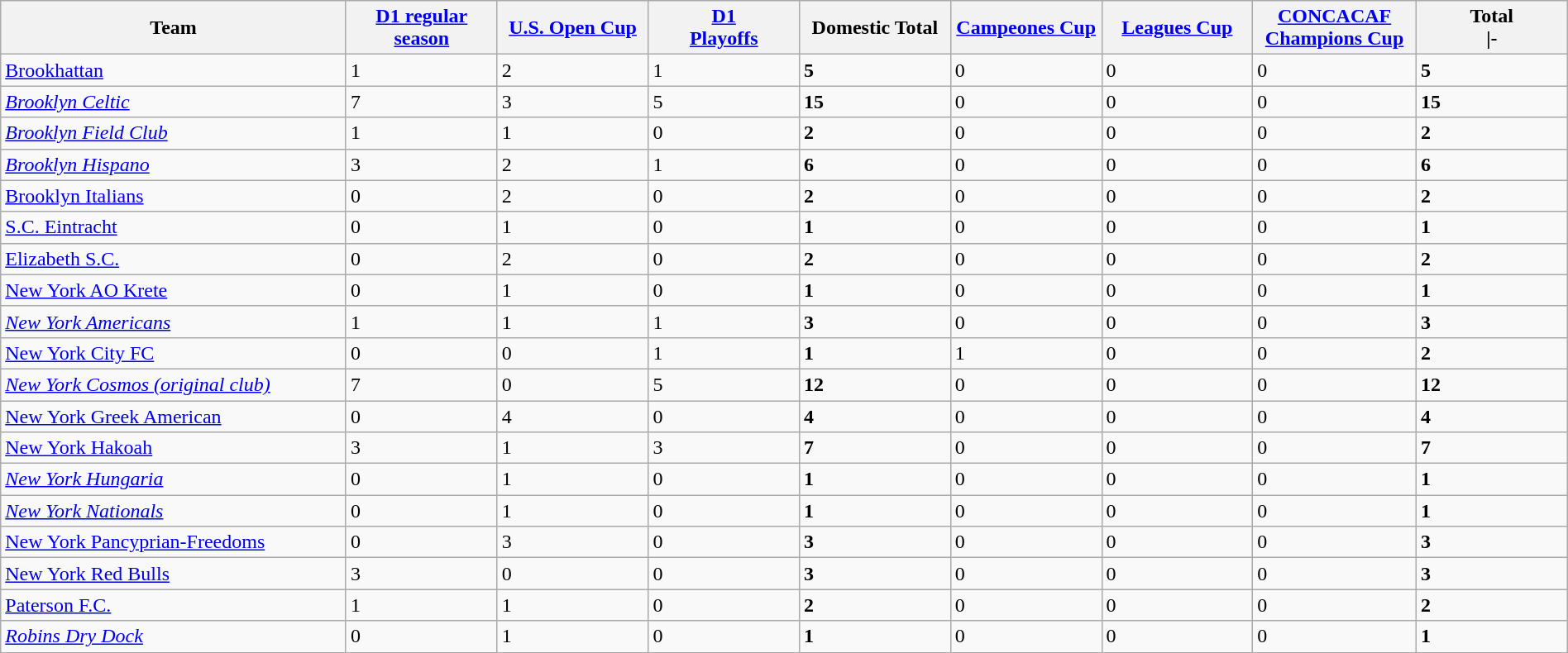<table class="wikitable sortable" style="margin:auto;">
<tr>
<th style="width:16%;" class="sortable">Team</th>
<th style="width:7%;" class="sortable"><a href='#'>D1 regular season</a></th>
<th style="width:7%;" class="sortable"><a href='#'>U.S. Open Cup</a></th>
<th style="width:7%;" class="sortable"><a href='#'>D1 <br> Playoffs</a></th>
<th style="width:7%;" class="sortable">Domestic Total</th>
<th style="width:7%;" class="sortable"><a href='#'>Campeones Cup</a></th>
<th style="width:7%;" class="sortable"><a href='#'>Leagues Cup</a></th>
<th style="width:7%;" class="sortable"><a href='#'>CONCACAF Champions Cup</a></th>
<th style="width:7%;" class="sortable">Total<br>|-</th>
</tr>
<tr>
<td><a href='#'>Brookhattan</a></td>
<td>1</td>
<td>2</td>
<td>1</td>
<td><strong>5</strong></td>
<td>0</td>
<td>0</td>
<td>0</td>
<td><strong>5</strong></td>
</tr>
<tr>
<td><em><a href='#'>Brooklyn Celtic</a></em></td>
<td>7</td>
<td>3</td>
<td>5</td>
<td><strong>15</strong></td>
<td>0</td>
<td>0</td>
<td>0</td>
<td><strong>15</strong></td>
</tr>
<tr>
<td><em><a href='#'>Brooklyn Field Club</a></em></td>
<td>1</td>
<td>1</td>
<td>0</td>
<td><strong>2</strong></td>
<td>0</td>
<td>0</td>
<td>0</td>
<td><strong>2</strong></td>
</tr>
<tr>
<td><em><a href='#'>Brooklyn Hispano</a></em></td>
<td>3</td>
<td>2</td>
<td>1</td>
<td><strong>6</strong></td>
<td>0</td>
<td>0</td>
<td>0</td>
<td><strong>6</strong></td>
</tr>
<tr>
<td><a href='#'>Brooklyn Italians</a></td>
<td>0</td>
<td>2</td>
<td>0</td>
<td><strong>2</strong></td>
<td>0</td>
<td>0</td>
<td>0</td>
<td><strong>2</strong></td>
</tr>
<tr>
<td><a href='#'>S.C. Eintracht</a></td>
<td>0</td>
<td>1</td>
<td>0</td>
<td><strong>1</strong></td>
<td>0</td>
<td>0</td>
<td>0</td>
<td><strong>1</strong></td>
</tr>
<tr>
<td><a href='#'>Elizabeth S.C.</a></td>
<td>0</td>
<td>2</td>
<td>0</td>
<td><strong>2</strong></td>
<td>0</td>
<td>0</td>
<td>0</td>
<td><strong>2</strong></td>
</tr>
<tr>
<td><a href='#'>New York AO Krete</a></td>
<td>0</td>
<td>1</td>
<td>0</td>
<td><strong>1</strong></td>
<td>0</td>
<td>0</td>
<td>0</td>
<td><strong>1</strong></td>
</tr>
<tr>
<td><em><a href='#'>New York Americans</a></em></td>
<td>1</td>
<td>1</td>
<td>1</td>
<td><strong>3</strong></td>
<td>0</td>
<td>0</td>
<td>0</td>
<td><strong>3</strong></td>
</tr>
<tr>
<td><a href='#'>New York City FC</a></td>
<td>0</td>
<td>0</td>
<td>1</td>
<td><strong>1</strong></td>
<td>1</td>
<td>0</td>
<td>0</td>
<td><strong>2</strong></td>
</tr>
<tr>
<td><em><a href='#'>New York Cosmos (original club)</a></em></td>
<td>7</td>
<td>0</td>
<td>5</td>
<td><strong>12</strong></td>
<td>0</td>
<td>0</td>
<td>0</td>
<td><strong>12</strong></td>
</tr>
<tr>
<td><a href='#'>New York Greek American</a></td>
<td>0</td>
<td>4</td>
<td>0</td>
<td><strong>4</strong></td>
<td>0</td>
<td>0</td>
<td>0</td>
<td><strong>4</strong></td>
</tr>
<tr>
<td><a href='#'>New York Hakoah</a></td>
<td>3</td>
<td>1</td>
<td>3</td>
<td><strong>7</strong></td>
<td>0</td>
<td>0</td>
<td>0</td>
<td><strong>7</strong></td>
</tr>
<tr>
<td><em><a href='#'>New York Hungaria</a></em></td>
<td>0</td>
<td>1</td>
<td>0</td>
<td><strong>1</strong></td>
<td>0</td>
<td>0</td>
<td>0</td>
<td><strong>1</strong></td>
</tr>
<tr>
<td><em><a href='#'>New York Nationals</a></em></td>
<td>0</td>
<td>1</td>
<td>0</td>
<td><strong>1</strong></td>
<td>0</td>
<td>0</td>
<td>0</td>
<td><strong>1</strong></td>
</tr>
<tr>
<td><a href='#'>New York Pancyprian-Freedoms</a></td>
<td>0</td>
<td>3</td>
<td>0</td>
<td><strong>3</strong></td>
<td>0</td>
<td>0</td>
<td>0</td>
<td><strong>3</strong></td>
</tr>
<tr>
<td><a href='#'>New York Red Bulls</a></td>
<td>3</td>
<td>0</td>
<td>0</td>
<td><strong>3</strong></td>
<td>0</td>
<td>0</td>
<td>0</td>
<td><strong>3</strong></td>
</tr>
<tr>
<td><a href='#'>Paterson F.C.</a></td>
<td>1</td>
<td>1</td>
<td>0</td>
<td><strong>2</strong></td>
<td>0</td>
<td>0</td>
<td>0</td>
<td><strong>2</strong></td>
</tr>
<tr>
<td><em><a href='#'>Robins Dry Dock</a></em></td>
<td>0</td>
<td>1</td>
<td>0</td>
<td><strong>1</strong></td>
<td>0</td>
<td>0</td>
<td>0</td>
<td><strong>1</strong></td>
</tr>
</table>
